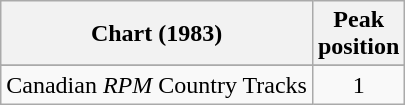<table class="wikitable sortable">
<tr>
<th align="left">Chart (1983)</th>
<th align="center">Peak<br>position</th>
</tr>
<tr |>
</tr>
<tr>
<td align="left">Canadian <em>RPM</em> Country Tracks</td>
<td align="center">1</td>
</tr>
</table>
